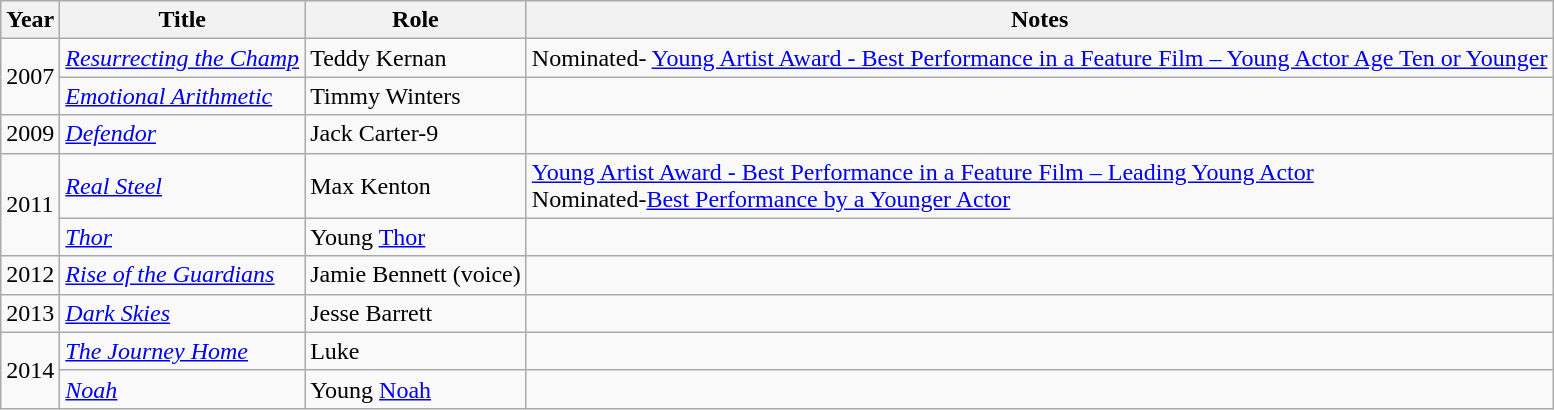<table class="wikitable sortable">
<tr>
<th>Year</th>
<th>Title</th>
<th>Role</th>
<th class="unsortable">Notes</th>
</tr>
<tr>
<td rowspan="2">2007</td>
<td><em><a href='#'>Resurrecting the Champ</a></em></td>
<td>Teddy Kernan</td>
<td>Nominated- <a href='#'>Young Artist Award - Best Performance in a Feature Film – Young Actor Age Ten or Younger</a></td>
</tr>
<tr>
<td><em><a href='#'>Emotional Arithmetic</a></em></td>
<td>Timmy Winters</td>
<td></td>
</tr>
<tr>
<td>2009</td>
<td><em><a href='#'>Defendor</a></em></td>
<td>Jack Carter-9</td>
<td></td>
</tr>
<tr>
<td rowspan="2">2011</td>
<td><em><a href='#'>Real Steel</a></em></td>
<td>Max Kenton</td>
<td><a href='#'>Young Artist Award - Best Performance in a Feature Film – Leading Young Actor</a><br>Nominated-<a href='#'>Best Performance by a Younger Actor</a></td>
</tr>
<tr>
<td><em><a href='#'>Thor</a></em></td>
<td>Young <a href='#'>Thor</a></td>
<td></td>
</tr>
<tr>
<td>2012</td>
<td><em><a href='#'>Rise of the Guardians</a></em></td>
<td>Jamie Bennett (voice)</td>
<td></td>
</tr>
<tr>
<td>2013</td>
<td><em><a href='#'>Dark Skies</a></em></td>
<td>Jesse Barrett</td>
<td></td>
</tr>
<tr>
<td rowspan="2">2014</td>
<td data-sort-value="Journey Home, The"><em><a href='#'>The Journey Home</a></em></td>
<td>Luke</td>
<td></td>
</tr>
<tr>
<td><em><a href='#'>Noah</a></em></td>
<td>Young <a href='#'>Noah</a></td>
<td></td>
</tr>
</table>
